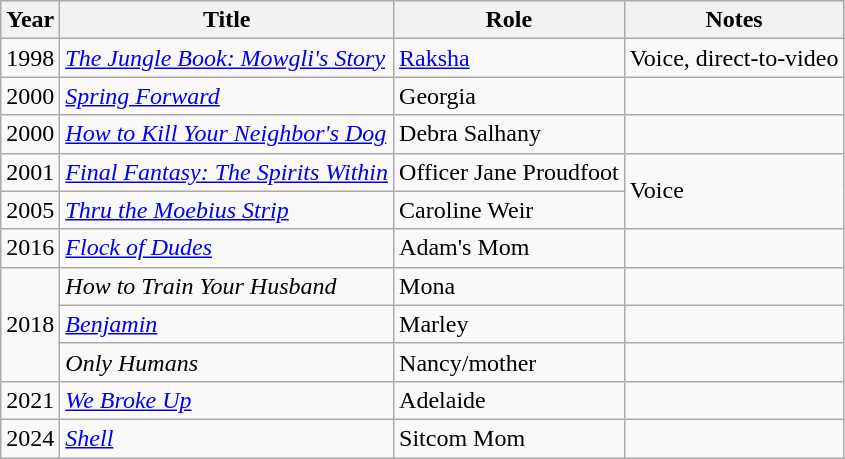<table class="wikitable">
<tr>
<th>Year</th>
<th>Title</th>
<th>Role</th>
<th>Notes</th>
</tr>
<tr>
<td>1998</td>
<td><em><a href='#'>The Jungle Book: Mowgli's Story</a></em></td>
<td><a href='#'>Raksha</a></td>
<td>Voice, direct-to-video</td>
</tr>
<tr>
<td>2000</td>
<td><em><a href='#'>Spring Forward</a></em></td>
<td>Georgia</td>
<td></td>
</tr>
<tr>
<td>2000</td>
<td><em><a href='#'>How to Kill Your Neighbor's Dog</a></em></td>
<td>Debra Salhany</td>
<td></td>
</tr>
<tr>
<td>2001</td>
<td><em><a href='#'>Final Fantasy: The Spirits Within</a></em></td>
<td>Officer Jane Proudfoot</td>
<td rowspan="2">Voice</td>
</tr>
<tr>
<td>2005</td>
<td><em><a href='#'>Thru the Moebius Strip</a></em></td>
<td>Caroline Weir</td>
</tr>
<tr>
<td>2016</td>
<td><em><a href='#'>Flock of Dudes</a></em></td>
<td>Adam's Mom</td>
<td></td>
</tr>
<tr>
<td rowspan="3">2018</td>
<td><em>How to Train Your Husband</em></td>
<td>Mona</td>
<td></td>
</tr>
<tr>
<td><em><a href='#'>Benjamin</a></em></td>
<td>Marley</td>
<td></td>
</tr>
<tr>
<td><em>Only Humans</em></td>
<td>Nancy/mother</td>
<td></td>
</tr>
<tr>
<td>2021</td>
<td><em><a href='#'>We Broke Up</a></em></td>
<td>Adelaide</td>
<td></td>
</tr>
<tr>
<td>2024</td>
<td><em><a href='#'>Shell</a></em></td>
<td>Sitcom Mom</td>
<td></td>
</tr>
</table>
